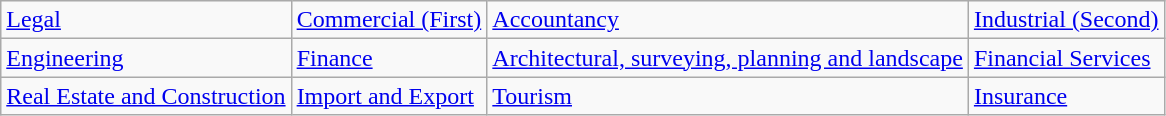<table class="wikitable">
<tr>
<td><a href='#'>Legal</a></td>
<td><a href='#'>Commercial (First)</a></td>
<td><a href='#'>Accountancy</a></td>
<td><a href='#'>Industrial (Second)</a></td>
</tr>
<tr>
<td><a href='#'>Engineering</a></td>
<td><a href='#'>Finance</a></td>
<td><a href='#'>Architectural, surveying, planning and landscape</a></td>
<td><a href='#'>Financial Services</a></td>
</tr>
<tr>
<td><a href='#'>Real Estate and Construction</a></td>
<td><a href='#'>Import and Export</a></td>
<td><a href='#'>Tourism</a></td>
<td><a href='#'>Insurance</a></td>
</tr>
</table>
